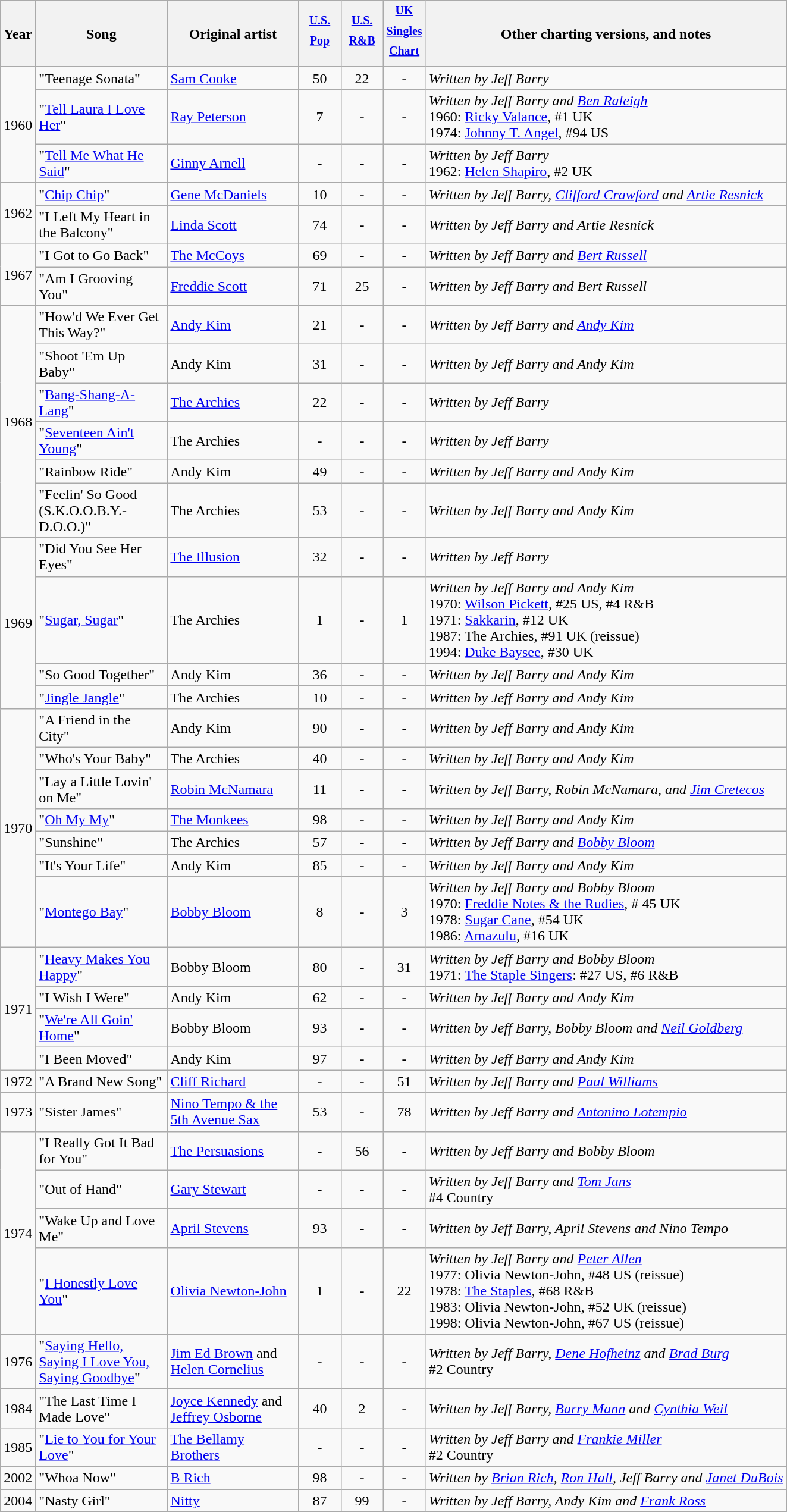<table class="wikitable">
<tr>
<th>Year</th>
<th width="140">Song</th>
<th width="140">Original artist</th>
<th width="40"><sup><a href='#'>U.S. Pop</a></sup></th>
<th width="40"><sup><a href='#'>U.S. R&B</a></sup></th>
<th width="40"><sup><a href='#'>UK Singles Chart</a></sup></th>
<th>Other charting versions, and notes</th>
</tr>
<tr>
<td rowspan="3">1960</td>
<td>"Teenage Sonata"</td>
<td><a href='#'>Sam Cooke</a></td>
<td align="center">50</td>
<td align="center">22</td>
<td align="center">-</td>
<td><em>Written by Jeff Barry</em></td>
</tr>
<tr>
<td>"<a href='#'>Tell Laura I Love Her</a>"</td>
<td><a href='#'>Ray Peterson</a></td>
<td align="center">7</td>
<td align="center">-</td>
<td align="center">-</td>
<td><em>Written by Jeff Barry and <a href='#'>Ben Raleigh</a></em><br>1960: <a href='#'>Ricky Valance</a>, #1 UK<br>1974: <a href='#'>Johnny T. Angel</a>, #94 US</td>
</tr>
<tr>
<td>"<a href='#'>Tell Me What He Said</a>"</td>
<td><a href='#'>Ginny Arnell</a></td>
<td align="center">-</td>
<td align="center">-</td>
<td align="center">-</td>
<td><em>Written by Jeff Barry</em><br>1962: <a href='#'>Helen Shapiro</a>, #2 UK</td>
</tr>
<tr>
<td rowspan="2">1962</td>
<td>"<a href='#'>Chip Chip</a>"</td>
<td><a href='#'>Gene McDaniels</a></td>
<td align="center">10</td>
<td align="center">-</td>
<td align="center">-</td>
<td><em>Written by Jeff Barry, <a href='#'>Clifford Crawford</a> and <a href='#'>Artie Resnick</a></em></td>
</tr>
<tr>
<td>"I Left My Heart in the Balcony"</td>
<td><a href='#'>Linda Scott</a></td>
<td align="center">74</td>
<td align="center">-</td>
<td align="center">-</td>
<td><em>Written by Jeff Barry and Artie Resnick</em></td>
</tr>
<tr>
<td rowspan="2">1967</td>
<td>"I Got to Go Back"</td>
<td><a href='#'>The McCoys</a></td>
<td align="center">69</td>
<td align="center">-</td>
<td align="center">-</td>
<td><em>Written by Jeff Barry and <a href='#'>Bert Russell</a></em></td>
</tr>
<tr>
<td>"Am I Grooving You"</td>
<td><a href='#'>Freddie Scott</a></td>
<td align="center">71</td>
<td align="center">25</td>
<td align="center">-</td>
<td><em>Written by Jeff Barry and Bert Russell</em></td>
</tr>
<tr>
<td rowspan="6">1968</td>
<td>"How'd We Ever Get This Way?"</td>
<td><a href='#'>Andy Kim</a></td>
<td align="center">21</td>
<td align="center">-</td>
<td align="center">-</td>
<td><em>Written by Jeff Barry and <a href='#'>Andy Kim</a></em></td>
</tr>
<tr>
<td>"Shoot 'Em Up Baby"</td>
<td>Andy Kim</td>
<td align="center">31</td>
<td align="center">-</td>
<td align="center">-</td>
<td><em>Written by Jeff Barry and Andy Kim</em></td>
</tr>
<tr>
<td>"<a href='#'>Bang-Shang-A-Lang</a>"</td>
<td><a href='#'>The Archies</a></td>
<td align="center">22</td>
<td align="center">-</td>
<td align="center">-</td>
<td><em>Written by Jeff Barry</em></td>
</tr>
<tr>
<td>"<a href='#'>Seventeen Ain't Young</a>"</td>
<td>The Archies</td>
<td align="center">-</td>
<td align="center">-</td>
<td align="center">-</td>
<td><em>Written by Jeff Barry</em></td>
</tr>
<tr>
<td>"Rainbow Ride"</td>
<td>Andy Kim</td>
<td align="center">49</td>
<td align="center">-</td>
<td align="center">-</td>
<td><em>Written by Jeff Barry and Andy Kim</em></td>
</tr>
<tr>
<td>"Feelin' So Good (S.K.O.O.B.Y.-D.O.O.)"</td>
<td>The Archies</td>
<td align="center">53</td>
<td align="center">-</td>
<td align="center">-</td>
<td><em>Written by Jeff Barry and Andy Kim</em></td>
</tr>
<tr>
<td rowspan="4">1969</td>
<td>"Did You See Her Eyes"</td>
<td><a href='#'>The Illusion</a></td>
<td align="center">32</td>
<td align="center">-</td>
<td align="center">-</td>
<td><em>Written by Jeff Barry</em></td>
</tr>
<tr>
<td>"<a href='#'>Sugar, Sugar</a>"</td>
<td>The Archies</td>
<td align="center">1</td>
<td align="center">-</td>
<td align="center">1</td>
<td><em>Written by Jeff Barry and Andy Kim</em><br>1970: <a href='#'>Wilson Pickett</a>, #25 US, #4 R&B<br>1971: <a href='#'>Sakkarin</a>, #12 UK<br>1987: The Archies, #91 UK (reissue)<br>1994: <a href='#'>Duke Baysee</a>, #30 UK</td>
</tr>
<tr>
<td>"So Good Together"</td>
<td>Andy Kim</td>
<td align="center">36</td>
<td align="center">-</td>
<td align="center">-</td>
<td><em>Written by Jeff Barry and Andy Kim</em></td>
</tr>
<tr>
<td>"<a href='#'>Jingle Jangle</a>"</td>
<td>The Archies</td>
<td align="center">10</td>
<td align="center">-</td>
<td align="center">-</td>
<td><em>Written by Jeff Barry and Andy Kim</em></td>
</tr>
<tr>
<td rowspan="7">1970</td>
<td>"A Friend in the City"</td>
<td>Andy Kim</td>
<td align="center">90</td>
<td align="center">-</td>
<td align="center">-</td>
<td><em>Written by Jeff Barry and Andy Kim</em></td>
</tr>
<tr>
<td>"Who's Your Baby"</td>
<td>The Archies</td>
<td align="center">40</td>
<td align="center">-</td>
<td align="center">-</td>
<td><em>Written by Jeff Barry and Andy Kim</em></td>
</tr>
<tr>
<td>"Lay a Little Lovin' on Me"</td>
<td><a href='#'>Robin McNamara</a></td>
<td align="center">11</td>
<td align="center">-</td>
<td align="center">-</td>
<td><em>Written by Jeff Barry, Robin McNamara, and <a href='#'>Jim Cretecos</a></em></td>
</tr>
<tr>
<td>"<a href='#'>Oh My My</a>"</td>
<td><a href='#'>The Monkees</a></td>
<td align="center">98</td>
<td align="center">-</td>
<td align="center">-</td>
<td><em>Written by Jeff Barry and Andy Kim</em></td>
</tr>
<tr>
<td>"Sunshine"</td>
<td>The Archies</td>
<td align="center">57</td>
<td align="center">-</td>
<td align="center">-</td>
<td><em>Written by Jeff Barry and <a href='#'>Bobby Bloom</a></em></td>
</tr>
<tr>
<td>"It's Your Life"</td>
<td>Andy Kim</td>
<td align="center">85</td>
<td align="center">-</td>
<td align="center">-</td>
<td><em>Written by Jeff Barry and Andy Kim</em></td>
</tr>
<tr>
<td>"<a href='#'>Montego Bay</a>"</td>
<td><a href='#'>Bobby Bloom</a></td>
<td align="center">8</td>
<td align="center">-</td>
<td align="center">3</td>
<td><em>Written by Jeff Barry and Bobby Bloom</em><br>1970: <a href='#'>Freddie Notes & the Rudies</a>, # 45 UK<br>1978: <a href='#'>Sugar Cane</a>, #54 UK<br>1986: <a href='#'>Amazulu</a>, #16 UK</td>
</tr>
<tr>
<td rowspan="4">1971</td>
<td>"<a href='#'>Heavy Makes You Happy</a>"</td>
<td>Bobby Bloom</td>
<td align="center">80</td>
<td align="center">-</td>
<td align="center">31</td>
<td><em>Written by Jeff Barry and Bobby Bloom</em><br>1971: <a href='#'>The Staple Singers</a>: #27 US, #6 R&B</td>
</tr>
<tr>
<td>"I Wish I Were"</td>
<td>Andy Kim</td>
<td align="center">62</td>
<td align="center">-</td>
<td align="center">-</td>
<td><em>Written by Jeff Barry and Andy Kim</em></td>
</tr>
<tr>
<td>"<a href='#'>We're All Goin' Home</a>"</td>
<td>Bobby Bloom</td>
<td align="center">93</td>
<td align="center">-</td>
<td align="center">-</td>
<td><em>Written by Jeff Barry, Bobby Bloom and <a href='#'>Neil Goldberg</a></em></td>
</tr>
<tr>
<td>"I Been Moved"</td>
<td>Andy Kim</td>
<td align="center">97</td>
<td align="center">-</td>
<td align="center">-</td>
<td><em>Written by Jeff Barry and Andy Kim</em></td>
</tr>
<tr>
<td rowspan="1">1972</td>
<td>"A Brand New Song"</td>
<td><a href='#'>Cliff Richard</a></td>
<td align="center">-</td>
<td align="center">-</td>
<td align="center">51</td>
<td><em>Written by Jeff Barry and <a href='#'>Paul Williams</a></em></td>
</tr>
<tr>
<td rowspan="1">1973</td>
<td>"Sister James"</td>
<td><a href='#'>Nino Tempo & the 5th Avenue Sax</a></td>
<td align="center">53</td>
<td align="center">-</td>
<td align="center">78</td>
<td><em>Written by Jeff Barry and <a href='#'>Antonino Lotempio</a></em></td>
</tr>
<tr>
<td rowspan="4">1974</td>
<td>"I Really Got It Bad for You"</td>
<td><a href='#'>The Persuasions</a></td>
<td align="center">-</td>
<td align="center">56</td>
<td align="center">-</td>
<td><em>Written by Jeff Barry and Bobby Bloom</em></td>
</tr>
<tr>
<td>"Out of Hand"</td>
<td><a href='#'>Gary Stewart</a></td>
<td align="center">-</td>
<td align="center">-</td>
<td align="center">-</td>
<td><em>Written by Jeff Barry and <a href='#'>Tom Jans</a></em><br>#4 Country</td>
</tr>
<tr>
<td>"Wake Up and Love Me"</td>
<td><a href='#'>April Stevens</a></td>
<td align="center">93</td>
<td align="center">-</td>
<td align="center">-</td>
<td><em>Written by Jeff Barry, April Stevens and Nino Tempo</em></td>
</tr>
<tr>
<td>"<a href='#'>I Honestly Love You</a>"</td>
<td><a href='#'>Olivia Newton-John</a></td>
<td align="center">1</td>
<td align="center">-</td>
<td align="center">22</td>
<td><em>Written by Jeff Barry and <a href='#'>Peter Allen</a></em><br>1977: Olivia Newton-John, #48 US (reissue)<br>1978: <a href='#'>The Staples</a>, #68 R&B<br>1983: Olivia Newton-John, #52 UK (reissue)<br>1998: Olivia Newton-John, #67 US (reissue)</td>
</tr>
<tr>
<td rowspan="1">1976</td>
<td>"<a href='#'>Saying Hello, Saying I Love You, Saying Goodbye</a>"</td>
<td><a href='#'>Jim Ed Brown</a> and <a href='#'>Helen Cornelius</a></td>
<td align="center">-</td>
<td align="center">-</td>
<td align="center">-</td>
<td><em>Written by Jeff Barry, <a href='#'>Dene Hofheinz</a> and <a href='#'>Brad Burg</a></em><br>#2 Country</td>
</tr>
<tr>
<td rowspan="1">1984</td>
<td>"The Last Time I Made Love"</td>
<td><a href='#'>Joyce Kennedy</a> and <a href='#'>Jeffrey Osborne</a></td>
<td align="center">40</td>
<td align="center">2</td>
<td align="center">-</td>
<td><em>Written by Jeff Barry, <a href='#'>Barry Mann</a> and <a href='#'>Cynthia Weil</a></em></td>
</tr>
<tr>
<td rowspan="1">1985</td>
<td>"<a href='#'>Lie to You for Your Love</a>"</td>
<td><a href='#'>The Bellamy Brothers</a></td>
<td align="center">-</td>
<td align="center">-</td>
<td align="center">-</td>
<td><em>Written by Jeff Barry and <a href='#'>Frankie Miller</a></em><br>#2 Country</td>
</tr>
<tr>
<td rowspan="1">2002</td>
<td>"Whoa Now"</td>
<td><a href='#'>B Rich</a></td>
<td align="center">98</td>
<td align="center">-</td>
<td align="center">-</td>
<td><em>Written by <a href='#'>Brian Rich</a>, <a href='#'>Ron Hall</a>, Jeff Barry and <a href='#'>Janet DuBois</a></em></td>
</tr>
<tr>
<td rowspan="1">2004</td>
<td>"Nasty Girl"</td>
<td><a href='#'>Nitty</a></td>
<td align="center">87</td>
<td align="center">99</td>
<td align="center">-</td>
<td><em>Written by Jeff Barry, Andy Kim and <a href='#'>Frank Ross</a></em></td>
</tr>
<tr>
</tr>
</table>
